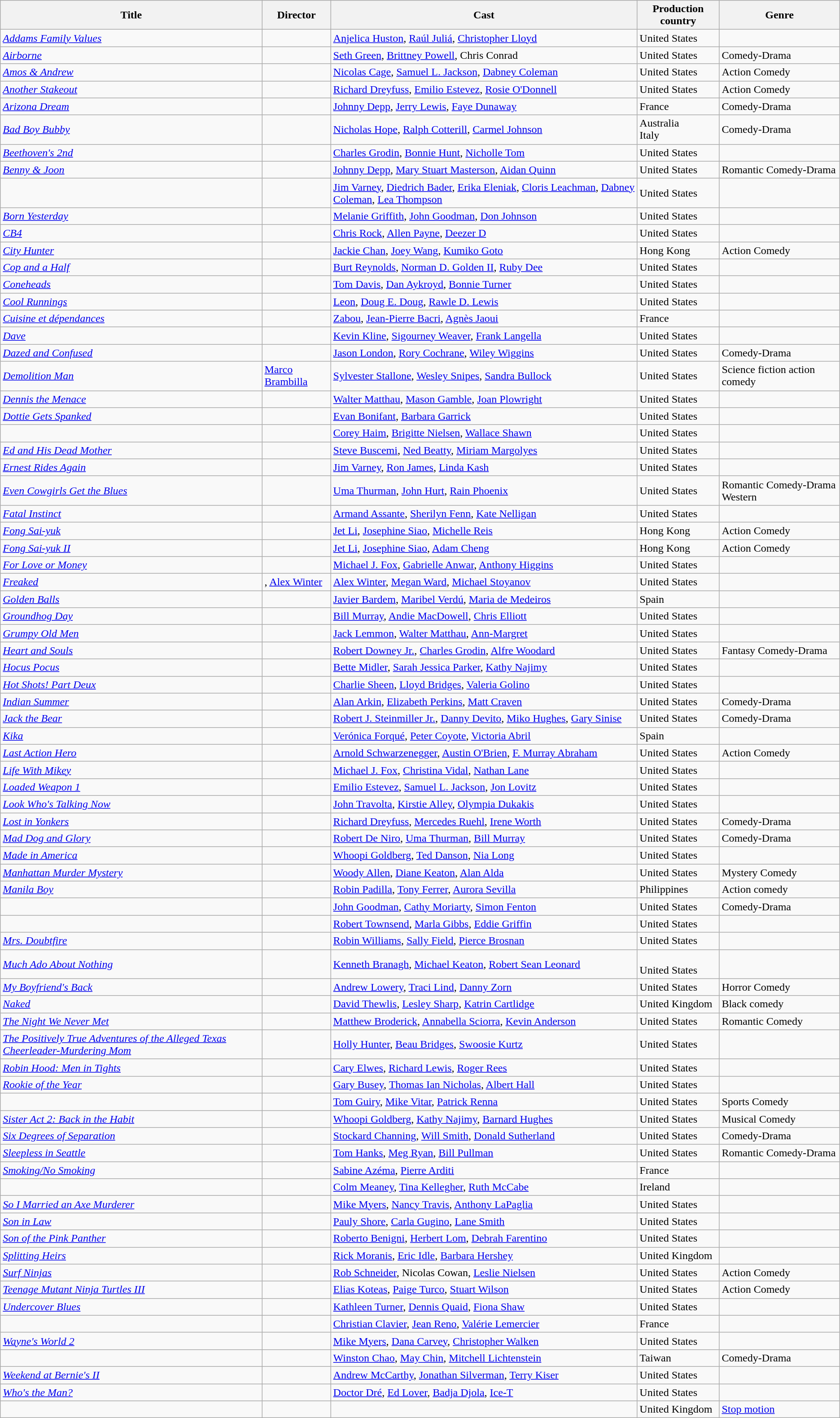<table class="wikitable sortable">
<tr>
<th scope="col">Title</th>
<th scope="col">Director</th>
<th scope="col" class="unsortable">Cast</th>
<th scope="col">Production country</th>
<th scope="col">Genre</th>
</tr>
<tr>
<td><em><a href='#'>Addams Family Values</a></em></td>
<td></td>
<td><a href='#'>Anjelica Huston</a>, <a href='#'>Raúl Juliá</a>, <a href='#'>Christopher Lloyd</a></td>
<td>United States</td>
<td></td>
</tr>
<tr>
<td><em><a href='#'>Airborne</a></em></td>
<td></td>
<td><a href='#'>Seth Green</a>, <a href='#'>Brittney Powell</a>, Chris Conrad</td>
<td>United States</td>
<td>Comedy-Drama</td>
</tr>
<tr>
<td><em><a href='#'>Amos & Andrew</a></em></td>
<td></td>
<td><a href='#'>Nicolas Cage</a>, <a href='#'>Samuel L. Jackson</a>, <a href='#'>Dabney Coleman</a></td>
<td>United States</td>
<td>Action Comedy</td>
</tr>
<tr>
<td><em><a href='#'>Another Stakeout</a></em></td>
<td></td>
<td><a href='#'>Richard Dreyfuss</a>, <a href='#'>Emilio Estevez</a>, <a href='#'>Rosie O'Donnell</a></td>
<td>United States</td>
<td>Action Comedy</td>
</tr>
<tr>
<td><em><a href='#'>Arizona Dream</a></em></td>
<td></td>
<td><a href='#'>Johnny Depp</a>, <a href='#'>Jerry Lewis</a>, <a href='#'>Faye Dunaway</a></td>
<td>France</td>
<td>Comedy-Drama</td>
</tr>
<tr>
<td><em><a href='#'>Bad Boy Bubby</a></em></td>
<td></td>
<td><a href='#'>Nicholas Hope</a>, <a href='#'>Ralph Cotterill</a>, <a href='#'>Carmel Johnson</a></td>
<td>Australia<br>Italy</td>
<td>Comedy-Drama</td>
</tr>
<tr>
<td><em><a href='#'>Beethoven's 2nd</a></em></td>
<td></td>
<td><a href='#'>Charles Grodin</a>, <a href='#'>Bonnie Hunt</a>, <a href='#'>Nicholle Tom</a></td>
<td>United States</td>
<td></td>
</tr>
<tr>
<td><em><a href='#'>Benny & Joon</a></em></td>
<td></td>
<td><a href='#'>Johnny Depp</a>, <a href='#'>Mary Stuart Masterson</a>, <a href='#'>Aidan Quinn</a></td>
<td>United States</td>
<td>Romantic Comedy-Drama</td>
</tr>
<tr>
<td></td>
<td></td>
<td><a href='#'>Jim Varney</a>, <a href='#'>Diedrich Bader</a>, <a href='#'>Erika Eleniak</a>, <a href='#'>Cloris Leachman</a>, <a href='#'>Dabney Coleman</a>, <a href='#'>Lea Thompson</a></td>
<td>United States</td>
<td></td>
</tr>
<tr>
<td><em><a href='#'>Born Yesterday</a></em></td>
<td></td>
<td><a href='#'>Melanie Griffith</a>, <a href='#'>John Goodman</a>, <a href='#'>Don Johnson</a></td>
<td>United States</td>
<td></td>
</tr>
<tr>
<td><em><a href='#'>CB4</a></em></td>
<td></td>
<td><a href='#'>Chris Rock</a>, <a href='#'>Allen Payne</a>, <a href='#'>Deezer D</a></td>
<td>United States</td>
<td></td>
</tr>
<tr>
<td><em><a href='#'>City Hunter</a></em></td>
<td></td>
<td><a href='#'>Jackie Chan</a>, <a href='#'>Joey Wang</a>, <a href='#'>Kumiko Goto</a></td>
<td>Hong Kong</td>
<td>Action Comedy</td>
</tr>
<tr>
<td><em><a href='#'>Cop and a Half</a></em></td>
<td></td>
<td><a href='#'>Burt Reynolds</a>, <a href='#'>Norman D. Golden II</a>, <a href='#'>Ruby Dee</a></td>
<td>United States</td>
<td></td>
</tr>
<tr>
<td><em><a href='#'>Coneheads</a></em></td>
<td></td>
<td><a href='#'>Tom Davis</a>, <a href='#'>Dan Aykroyd</a>, <a href='#'>Bonnie Turner</a></td>
<td>United States</td>
<td></td>
</tr>
<tr>
<td><em><a href='#'>Cool Runnings</a></em></td>
<td></td>
<td><a href='#'>Leon</a>, <a href='#'>Doug E. Doug</a>, <a href='#'>Rawle D. Lewis</a></td>
<td>United States</td>
<td></td>
</tr>
<tr>
<td><em><a href='#'>Cuisine et dépendances</a></em></td>
<td></td>
<td><a href='#'>Zabou</a>, <a href='#'>Jean-Pierre Bacri</a>, <a href='#'>Agnès Jaoui</a></td>
<td>France</td>
<td></td>
</tr>
<tr>
<td><em><a href='#'>Dave</a></em></td>
<td></td>
<td><a href='#'>Kevin Kline</a>, <a href='#'>Sigourney Weaver</a>, <a href='#'>Frank Langella</a></td>
<td>United States</td>
<td></td>
</tr>
<tr>
<td><em><a href='#'>Dazed and Confused</a></em></td>
<td></td>
<td><a href='#'>Jason London</a>, <a href='#'>Rory Cochrane</a>, <a href='#'>Wiley Wiggins</a></td>
<td>United States</td>
<td>Comedy-Drama</td>
</tr>
<tr>
<td><em><a href='#'>Demolition Man</a></em></td>
<td><a href='#'>Marco Brambilla</a></td>
<td><a href='#'>Sylvester Stallone</a>, <a href='#'>Wesley Snipes</a>, <a href='#'>Sandra Bullock</a></td>
<td>United States</td>
<td>Science fiction action comedy</td>
</tr>
<tr>
<td><em><a href='#'>Dennis the Menace</a></em></td>
<td></td>
<td><a href='#'>Walter Matthau</a>, <a href='#'>Mason Gamble</a>, <a href='#'>Joan Plowright</a></td>
<td>United States</td>
<td></td>
</tr>
<tr>
<td><em><a href='#'>Dottie Gets Spanked</a></em></td>
<td></td>
<td><a href='#'>Evan Bonifant</a>, <a href='#'>Barbara Garrick</a></td>
<td>United States</td>
<td></td>
</tr>
<tr>
<td></td>
<td></td>
<td><a href='#'>Corey Haim</a>, <a href='#'>Brigitte Nielsen</a>, <a href='#'>Wallace Shawn</a></td>
<td>United States</td>
<td></td>
</tr>
<tr>
<td><em><a href='#'>Ed and His Dead Mother</a></em></td>
<td></td>
<td><a href='#'>Steve Buscemi</a>, <a href='#'>Ned Beatty</a>, <a href='#'>Miriam Margolyes</a></td>
<td>United States</td>
<td></td>
</tr>
<tr>
<td><em><a href='#'>Ernest Rides Again</a></em></td>
<td></td>
<td><a href='#'>Jim Varney</a>, <a href='#'>Ron James</a>, <a href='#'>Linda Kash</a></td>
<td>United States</td>
<td></td>
</tr>
<tr>
<td><em><a href='#'>Even Cowgirls Get the Blues</a></em></td>
<td></td>
<td><a href='#'>Uma Thurman</a>, <a href='#'>John Hurt</a>, <a href='#'>Rain Phoenix</a></td>
<td>United States</td>
<td>Romantic Comedy-Drama Western</td>
</tr>
<tr>
<td><em><a href='#'>Fatal Instinct</a></em></td>
<td></td>
<td><a href='#'>Armand Assante</a>, <a href='#'>Sherilyn Fenn</a>, <a href='#'>Kate Nelligan</a></td>
<td>United States</td>
<td></td>
</tr>
<tr>
<td><em><a href='#'>Fong Sai-yuk</a></em></td>
<td></td>
<td><a href='#'>Jet Li</a>, <a href='#'>Josephine Siao</a>, <a href='#'>Michelle Reis</a></td>
<td>Hong Kong</td>
<td>Action Comedy</td>
</tr>
<tr>
<td><em><a href='#'>Fong Sai-yuk II</a></em></td>
<td></td>
<td><a href='#'>Jet Li</a>, <a href='#'>Josephine Siao</a>, <a href='#'>Adam Cheng</a></td>
<td>Hong Kong</td>
<td>Action Comedy</td>
</tr>
<tr>
<td><em><a href='#'>For Love or Money</a></em></td>
<td></td>
<td><a href='#'>Michael J. Fox</a>, <a href='#'>Gabrielle Anwar</a>, <a href='#'>Anthony Higgins</a></td>
<td>United States</td>
<td></td>
</tr>
<tr>
<td><em><a href='#'>Freaked</a></em></td>
<td>, <a href='#'>Alex Winter</a></td>
<td><a href='#'>Alex Winter</a>, <a href='#'>Megan Ward</a>, <a href='#'>Michael Stoyanov</a></td>
<td>United States</td>
<td></td>
</tr>
<tr>
<td><em><a href='#'>Golden Balls</a></em></td>
<td></td>
<td><a href='#'>Javier Bardem</a>, <a href='#'>Maribel Verdú</a>, <a href='#'>Maria de Medeiros</a></td>
<td>Spain</td>
<td></td>
</tr>
<tr>
<td><em><a href='#'>Groundhog Day</a></em></td>
<td></td>
<td><a href='#'>Bill Murray</a>, <a href='#'>Andie MacDowell</a>, <a href='#'>Chris Elliott</a></td>
<td>United States</td>
<td></td>
</tr>
<tr>
<td><em><a href='#'>Grumpy Old Men</a></em></td>
<td></td>
<td><a href='#'>Jack Lemmon</a>, <a href='#'>Walter Matthau</a>, <a href='#'>Ann-Margret</a></td>
<td>United States</td>
<td></td>
</tr>
<tr>
<td><em><a href='#'>Heart and Souls</a></em></td>
<td></td>
<td><a href='#'>Robert Downey Jr.</a>, <a href='#'>Charles Grodin</a>, <a href='#'>Alfre Woodard</a></td>
<td>United States</td>
<td>Fantasy Comedy-Drama</td>
</tr>
<tr>
<td><em><a href='#'>Hocus Pocus</a></em></td>
<td></td>
<td><a href='#'>Bette Midler</a>, <a href='#'>Sarah Jessica Parker</a>, <a href='#'>Kathy Najimy</a></td>
<td>United States</td>
<td></td>
</tr>
<tr>
<td><em><a href='#'>Hot Shots! Part Deux</a></em></td>
<td></td>
<td><a href='#'>Charlie Sheen</a>, <a href='#'>Lloyd Bridges</a>, <a href='#'>Valeria Golino</a></td>
<td>United States</td>
<td></td>
</tr>
<tr>
<td><em><a href='#'>Indian Summer</a></em></td>
<td></td>
<td><a href='#'>Alan Arkin</a>, <a href='#'>Elizabeth Perkins</a>, <a href='#'>Matt Craven</a></td>
<td>United States</td>
<td>Comedy-Drama</td>
</tr>
<tr>
<td><em><a href='#'>Jack the Bear</a></em></td>
<td></td>
<td><a href='#'>Robert J. Steinmiller Jr.</a>, <a href='#'>Danny Devito</a>, <a href='#'>Miko Hughes</a>, <a href='#'>Gary Sinise</a></td>
<td>United States</td>
<td>Comedy-Drama</td>
</tr>
<tr>
<td><em><a href='#'>Kika</a></em></td>
<td></td>
<td><a href='#'>Verónica Forqué</a>, <a href='#'>Peter Coyote</a>, <a href='#'>Victoria Abril</a></td>
<td>Spain</td>
<td></td>
</tr>
<tr>
<td><em><a href='#'>Last Action Hero</a></em></td>
<td></td>
<td><a href='#'>Arnold Schwarzenegger</a>, <a href='#'>Austin O'Brien</a>, <a href='#'>F. Murray Abraham</a></td>
<td>United States</td>
<td>Action Comedy</td>
</tr>
<tr>
<td><em><a href='#'>Life With Mikey</a></em></td>
<td></td>
<td><a href='#'>Michael J. Fox</a>, <a href='#'>Christina Vidal</a>, <a href='#'>Nathan Lane</a></td>
<td>United States</td>
<td></td>
</tr>
<tr>
<td><em><a href='#'>Loaded Weapon 1</a></em></td>
<td></td>
<td><a href='#'>Emilio Estevez</a>, <a href='#'>Samuel L. Jackson</a>, <a href='#'>Jon Lovitz</a></td>
<td>United States</td>
<td></td>
</tr>
<tr>
<td><em><a href='#'>Look Who's Talking Now</a></em></td>
<td></td>
<td><a href='#'>John Travolta</a>, <a href='#'>Kirstie Alley</a>, <a href='#'>Olympia Dukakis</a></td>
<td>United States</td>
<td></td>
</tr>
<tr>
<td><em><a href='#'>Lost in Yonkers</a></em></td>
<td></td>
<td><a href='#'>Richard Dreyfuss</a>, <a href='#'>Mercedes Ruehl</a>, <a href='#'>Irene Worth</a></td>
<td>United States</td>
<td>Comedy-Drama</td>
</tr>
<tr>
<td><em><a href='#'>Mad Dog and Glory</a></em></td>
<td></td>
<td><a href='#'>Robert De Niro</a>, <a href='#'>Uma Thurman</a>, <a href='#'>Bill Murray</a></td>
<td>United States</td>
<td>Comedy-Drama</td>
</tr>
<tr>
<td><em><a href='#'>Made in America</a></em></td>
<td></td>
<td><a href='#'>Whoopi Goldberg</a>, <a href='#'>Ted Danson</a>, <a href='#'>Nia Long</a></td>
<td>United States</td>
<td></td>
</tr>
<tr>
<td><em><a href='#'>Manhattan Murder Mystery</a></em></td>
<td></td>
<td><a href='#'>Woody Allen</a>, <a href='#'>Diane Keaton</a>, <a href='#'>Alan Alda</a></td>
<td>United States</td>
<td>Mystery Comedy</td>
</tr>
<tr>
<td><em><a href='#'>Manila Boy</a></em></td>
<td></td>
<td><a href='#'>Robin Padilla</a>, <a href='#'>Tony Ferrer</a>, <a href='#'>Aurora Sevilla</a></td>
<td>Philippines</td>
<td>Action comedy</td>
</tr>
<tr>
<td></td>
<td></td>
<td><a href='#'>John Goodman</a>, <a href='#'>Cathy Moriarty</a>, <a href='#'>Simon Fenton</a></td>
<td>United States</td>
<td>Comedy-Drama</td>
</tr>
<tr>
<td></td>
<td></td>
<td><a href='#'>Robert Townsend</a>, <a href='#'>Marla Gibbs</a>, <a href='#'>Eddie Griffin</a></td>
<td>United States</td>
<td></td>
</tr>
<tr>
<td><em><a href='#'>Mrs. Doubtfire</a></em></td>
<td></td>
<td><a href='#'>Robin Williams</a>, <a href='#'>Sally Field</a>, <a href='#'>Pierce Brosnan</a></td>
<td>United States</td>
<td></td>
</tr>
<tr>
<td><em><a href='#'>Much Ado About Nothing</a></em></td>
<td></td>
<td><a href='#'>Kenneth Branagh</a>, <a href='#'>Michael Keaton</a>, <a href='#'>Robert Sean Leonard</a></td>
<td><br>United States</td>
<td></td>
</tr>
<tr>
<td><em><a href='#'>My Boyfriend's Back</a></em></td>
<td></td>
<td><a href='#'>Andrew Lowery</a>, <a href='#'>Traci Lind</a>, <a href='#'>Danny Zorn</a></td>
<td>United States</td>
<td>Horror Comedy</td>
</tr>
<tr>
<td><em><a href='#'>Naked</a></em></td>
<td></td>
<td><a href='#'>David Thewlis</a>, <a href='#'>Lesley Sharp</a>, <a href='#'>Katrin Cartlidge</a></td>
<td>United Kingdom</td>
<td>Black comedy</td>
</tr>
<tr>
<td><em><a href='#'>The Night We Never Met</a></em></td>
<td></td>
<td><a href='#'>Matthew Broderick</a>, <a href='#'>Annabella Sciorra</a>, <a href='#'>Kevin Anderson</a></td>
<td>United States</td>
<td>Romantic Comedy</td>
</tr>
<tr>
<td><em><a href='#'>The Positively True Adventures of the Alleged Texas Cheerleader-Murdering Mom</a></em></td>
<td></td>
<td><a href='#'>Holly Hunter</a>, <a href='#'>Beau Bridges</a>, <a href='#'>Swoosie Kurtz</a></td>
<td>United States</td>
<td></td>
</tr>
<tr>
<td><em><a href='#'>Robin Hood: Men in Tights</a></em></td>
<td></td>
<td><a href='#'>Cary Elwes</a>, <a href='#'>Richard Lewis</a>, <a href='#'>Roger Rees</a></td>
<td>United States</td>
<td></td>
</tr>
<tr>
<td><em><a href='#'>Rookie of the Year</a></em></td>
<td></td>
<td><a href='#'>Gary Busey</a>, <a href='#'>Thomas Ian Nicholas</a>, <a href='#'>Albert Hall</a></td>
<td>United States</td>
<td></td>
</tr>
<tr>
<td></td>
<td></td>
<td><a href='#'>Tom Guiry</a>, <a href='#'>Mike Vitar</a>, <a href='#'>Patrick Renna</a></td>
<td>United States</td>
<td>Sports Comedy</td>
</tr>
<tr>
<td><em><a href='#'>Sister Act 2: Back in the Habit</a></em></td>
<td></td>
<td><a href='#'>Whoopi Goldberg</a>, <a href='#'>Kathy Najimy</a>, <a href='#'>Barnard Hughes</a></td>
<td>United States</td>
<td>Musical Comedy</td>
</tr>
<tr>
<td><em><a href='#'>Six Degrees of Separation</a></em></td>
<td></td>
<td><a href='#'>Stockard Channing</a>, <a href='#'>Will Smith</a>, <a href='#'>Donald Sutherland</a></td>
<td>United States</td>
<td>Comedy-Drama</td>
</tr>
<tr>
<td><em><a href='#'>Sleepless in Seattle</a></em></td>
<td></td>
<td><a href='#'>Tom Hanks</a>, <a href='#'>Meg Ryan</a>, <a href='#'>Bill Pullman</a></td>
<td>United States</td>
<td>Romantic Comedy-Drama</td>
</tr>
<tr>
<td><em><a href='#'>Smoking/No Smoking</a></em></td>
<td></td>
<td><a href='#'>Sabine Azéma</a>, <a href='#'>Pierre Arditi</a></td>
<td>France</td>
<td></td>
</tr>
<tr>
<td></td>
<td></td>
<td><a href='#'>Colm Meaney</a>, <a href='#'>Tina Kellegher</a>, <a href='#'>Ruth McCabe</a></td>
<td>Ireland</td>
<td></td>
</tr>
<tr>
<td><em><a href='#'>So I Married an Axe Murderer</a></em></td>
<td></td>
<td><a href='#'>Mike Myers</a>, <a href='#'>Nancy Travis</a>, <a href='#'>Anthony LaPaglia</a></td>
<td>United States</td>
<td></td>
</tr>
<tr>
<td><em><a href='#'>Son in Law</a></em></td>
<td></td>
<td><a href='#'>Pauly Shore</a>, <a href='#'>Carla Gugino</a>, <a href='#'>Lane Smith</a></td>
<td>United States</td>
<td></td>
</tr>
<tr>
<td><em><a href='#'>Son of the Pink Panther</a></em></td>
<td></td>
<td><a href='#'>Roberto Benigni</a>, <a href='#'>Herbert Lom</a>, <a href='#'>Debrah Farentino</a></td>
<td>United States</td>
<td></td>
</tr>
<tr>
<td><em><a href='#'>Splitting Heirs</a></em></td>
<td></td>
<td><a href='#'>Rick Moranis</a>, <a href='#'>Eric Idle</a>, <a href='#'>Barbara Hershey</a></td>
<td>United Kingdom</td>
<td></td>
</tr>
<tr>
<td><em><a href='#'>Surf Ninjas</a></em></td>
<td></td>
<td><a href='#'>Rob Schneider</a>, Nicolas Cowan, <a href='#'>Leslie Nielsen</a></td>
<td>United States</td>
<td>Action Comedy</td>
</tr>
<tr>
<td><em><a href='#'>Teenage Mutant Ninja Turtles III</a></em></td>
<td></td>
<td><a href='#'>Elias Koteas</a>, <a href='#'>Paige Turco</a>, <a href='#'>Stuart Wilson</a></td>
<td>United States</td>
<td>Action Comedy</td>
</tr>
<tr>
<td><em><a href='#'>Undercover Blues</a></em></td>
<td></td>
<td><a href='#'>Kathleen Turner</a>, <a href='#'>Dennis Quaid</a>, <a href='#'>Fiona Shaw</a></td>
<td>United States</td>
<td></td>
</tr>
<tr>
<td></td>
<td></td>
<td><a href='#'>Christian Clavier</a>, <a href='#'>Jean Reno</a>, <a href='#'>Valérie Lemercier</a></td>
<td>France</td>
<td></td>
</tr>
<tr>
<td><em><a href='#'>Wayne's World 2</a></em></td>
<td></td>
<td><a href='#'>Mike Myers</a>, <a href='#'>Dana Carvey</a>, <a href='#'>Christopher Walken</a></td>
<td>United States</td>
<td></td>
</tr>
<tr>
<td></td>
<td></td>
<td><a href='#'>Winston Chao</a>, <a href='#'>May Chin</a>, <a href='#'>Mitchell Lichtenstein</a></td>
<td>Taiwan</td>
<td>Comedy-Drama</td>
</tr>
<tr>
<td><em><a href='#'>Weekend at Bernie's II</a></em></td>
<td></td>
<td><a href='#'>Andrew McCarthy</a>, <a href='#'>Jonathan Silverman</a>, <a href='#'>Terry Kiser</a></td>
<td>United States</td>
<td></td>
</tr>
<tr>
<td><em><a href='#'>Who's the Man?</a></em></td>
<td></td>
<td><a href='#'>Doctor Dré</a>, <a href='#'>Ed Lover</a>, <a href='#'>Badja Djola</a>, <a href='#'>Ice-T</a></td>
<td>United States</td>
<td></td>
</tr>
<tr>
<td></td>
<td></td>
<td></td>
<td>United Kingdom</td>
<td><a href='#'>Stop motion</a></td>
</tr>
</table>
